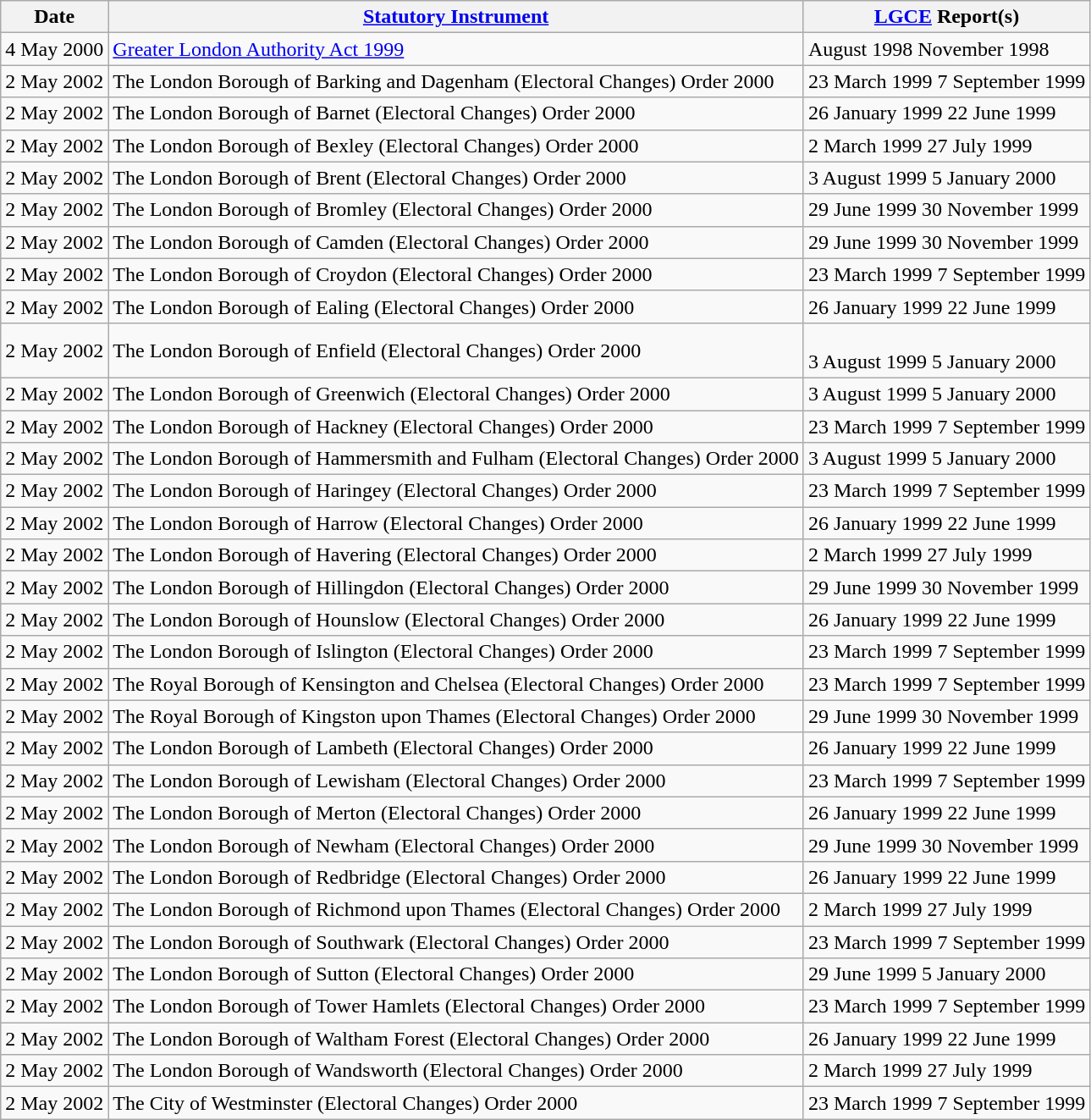<table class="wikitable sortable">
<tr>
<th>Date</th>
<th><a href='#'>Statutory Instrument</a></th>
<th><a href='#'>LGCE</a> Report(s)</th>
</tr>
<tr>
<td>4 May 2000</td>
<td><a href='#'>Greater London Authority Act 1999</a></td>
<td> August 1998  November 1998</td>
</tr>
<tr>
<td>2 May 2002</td>
<td>The London Borough of Barking and Dagenham (Electoral Changes) Order 2000</td>
<td> 23 March 1999  7 September 1999</td>
</tr>
<tr>
<td>2 May 2002</td>
<td>The London Borough of Barnet (Electoral Changes) Order 2000</td>
<td> 26 January 1999  22 June 1999</td>
</tr>
<tr>
<td>2 May 2002</td>
<td>The London Borough of Bexley (Electoral Changes) Order 2000</td>
<td> 2 March 1999  27 July 1999</td>
</tr>
<tr>
<td>2 May 2002</td>
<td>The London Borough of Brent (Electoral Changes) Order 2000</td>
<td> 3 August 1999  5 January 2000</td>
</tr>
<tr>
<td>2 May 2002</td>
<td>The London Borough of Bromley (Electoral Changes) Order 2000</td>
<td> 29 June 1999  30 November 1999</td>
</tr>
<tr>
<td>2 May 2002</td>
<td>The London Borough of Camden (Electoral Changes) Order 2000</td>
<td> 29 June 1999  30 November 1999</td>
</tr>
<tr>
<td>2 May 2002</td>
<td>The London Borough of Croydon (Electoral Changes) Order 2000</td>
<td> 23 March 1999  7 September 1999</td>
</tr>
<tr>
<td>2 May 2002</td>
<td>The London Borough of Ealing (Electoral Changes) Order 2000</td>
<td> 26 January 1999  22 June 1999</td>
</tr>
<tr>
<td>2 May 2002</td>
<td>The London Borough of Enfield (Electoral Changes) Order 2000</td>
<td><br> 3 August 1999  5 January 2000</td>
</tr>
<tr>
<td>2 May 2002</td>
<td>The London Borough of Greenwich (Electoral Changes) Order 2000</td>
<td> 3 August 1999  5 January 2000</td>
</tr>
<tr>
<td>2 May 2002</td>
<td>The London Borough of Hackney (Electoral Changes) Order 2000</td>
<td> 23 March 1999  7 September 1999</td>
</tr>
<tr>
<td>2 May 2002</td>
<td>The London Borough of Hammersmith and Fulham (Electoral Changes) Order 2000</td>
<td> 3 August 1999  5 January 2000</td>
</tr>
<tr>
<td>2 May 2002</td>
<td>The London Borough of Haringey (Electoral Changes) Order 2000</td>
<td> 23 March 1999  7 September 1999</td>
</tr>
<tr>
<td>2 May 2002</td>
<td>The London Borough of Harrow (Electoral Changes) Order 2000</td>
<td> 26 January 1999  22 June 1999</td>
</tr>
<tr>
<td>2 May 2002</td>
<td>The London Borough of Havering (Electoral Changes) Order 2000</td>
<td> 2 March 1999  27 July 1999</td>
</tr>
<tr>
<td>2 May 2002</td>
<td>The London Borough of Hillingdon (Electoral Changes) Order 2000</td>
<td> 29 June 1999  30 November 1999</td>
</tr>
<tr>
<td>2 May 2002</td>
<td>The London Borough of Hounslow (Electoral Changes) Order 2000</td>
<td> 26 January 1999  22 June 1999</td>
</tr>
<tr>
<td>2 May 2002</td>
<td>The London Borough of Islington (Electoral Changes) Order 2000</td>
<td> 23 March 1999  7 September 1999</td>
</tr>
<tr>
<td>2 May 2002</td>
<td>The Royal Borough of Kensington and Chelsea (Electoral Changes) Order 2000</td>
<td> 23 March 1999  7 September 1999</td>
</tr>
<tr>
<td>2 May 2002</td>
<td>The Royal Borough of Kingston upon Thames (Electoral Changes) Order 2000</td>
<td> 29 June 1999  30 November 1999</td>
</tr>
<tr>
<td>2 May 2002</td>
<td>The London Borough of Lambeth (Electoral Changes) Order 2000</td>
<td> 26 January 1999  22 June 1999</td>
</tr>
<tr>
<td>2 May 2002</td>
<td>The London Borough of Lewisham (Electoral Changes) Order 2000</td>
<td> 23 March 1999  7 September 1999</td>
</tr>
<tr>
<td>2 May 2002</td>
<td>The London Borough of Merton (Electoral Changes) Order 2000</td>
<td> 26 January 1999  22 June 1999</td>
</tr>
<tr>
<td>2 May 2002</td>
<td>The London Borough of Newham (Electoral Changes) Order 2000</td>
<td> 29 June 1999  30 November 1999</td>
</tr>
<tr>
<td>2 May 2002</td>
<td>The London Borough of Redbridge (Electoral Changes) Order 2000</td>
<td> 26 January 1999  22 June 1999</td>
</tr>
<tr>
<td>2 May 2002</td>
<td>The London Borough of Richmond upon Thames (Electoral Changes) Order 2000</td>
<td> 2 March 1999  27 July 1999</td>
</tr>
<tr>
<td>2 May 2002</td>
<td>The London Borough of Southwark (Electoral Changes) Order 2000</td>
<td> 23 March 1999  7 September 1999</td>
</tr>
<tr>
<td>2 May 2002</td>
<td>The London Borough of Sutton (Electoral Changes) Order 2000</td>
<td> 29 June 1999  5 January 2000</td>
</tr>
<tr>
<td>2 May 2002</td>
<td>The London Borough of Tower Hamlets (Electoral Changes) Order 2000</td>
<td> 23 March 1999  7 September 1999</td>
</tr>
<tr>
<td>2 May 2002</td>
<td>The London Borough of Waltham Forest (Electoral Changes) Order 2000</td>
<td> 26 January 1999  22 June 1999</td>
</tr>
<tr>
<td>2 May 2002</td>
<td>The London Borough of Wandsworth (Electoral Changes) Order 2000</td>
<td> 2 March 1999  27 July 1999</td>
</tr>
<tr>
<td>2 May 2002</td>
<td>The City of Westminster (Electoral Changes) Order 2000</td>
<td> 23 March 1999  7 September 1999</td>
</tr>
</table>
